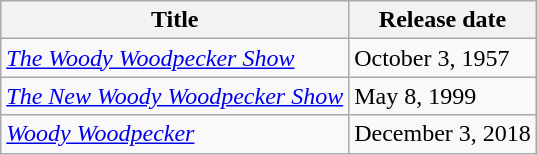<table class="wikitable">
<tr>
<th>Title</th>
<th>Release date</th>
</tr>
<tr>
<td><em><a href='#'>The Woody Woodpecker Show</a></em></td>
<td>October 3, 1957</td>
</tr>
<tr>
<td><em><a href='#'>The New Woody Woodpecker Show</a></em></td>
<td>May 8, 1999</td>
</tr>
<tr>
<td><a href='#'><em>Woody Woodpecker</em></a></td>
<td>December 3, 2018</td>
</tr>
</table>
